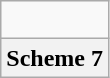<table class="wikitable">
<tr align="center">
<td><br></td>
</tr>
<tr align="center">
<th>Scheme 7</th>
</tr>
</table>
